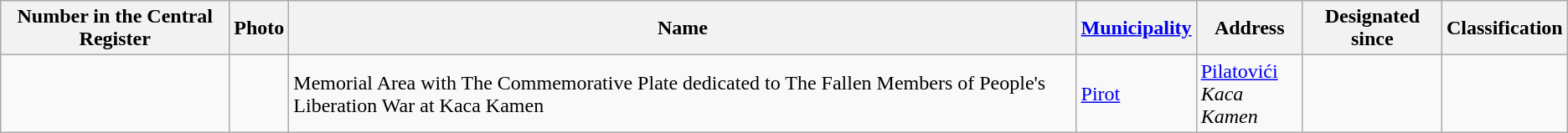<table class="wikitable sortable">
<tr>
<th>Number in the Central Register</th>
<th>Photo</th>
<th>Name</th>
<th><a href='#'>Municipality</a></th>
<th>Address</th>
<th>Designated since</th>
<th>Classification</th>
</tr>
<tr>
<td></td>
<td></td>
<td>Memorial Area with The Commemorative Plate dedicated to The Fallen Members of People's Liberation War at Kaca Kamen</td>
<td><a href='#'>Pirot</a></td>
<td><a href='#'>Pilatovići</a><br><em>Kaca Kamen</em><br></td>
<td></td>
<td></td>
</tr>
</table>
